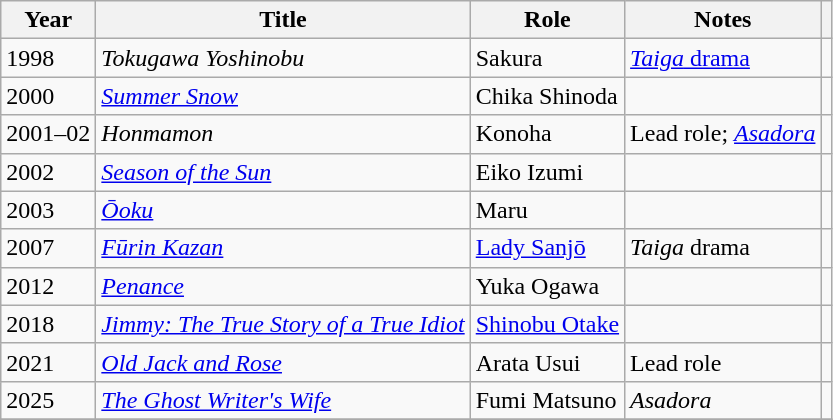<table class="wikitable sortable plainrowheaders">
<tr>
<th>Year</th>
<th>Title</th>
<th>Role</th>
<th class="unsortable">Notes</th>
<th class="unsortable"></th>
</tr>
<tr>
<td>1998</td>
<td><em>Tokugawa Yoshinobu</em></td>
<td>Sakura</td>
<td><a href='#'><em>Taiga</em> drama</a></td>
<td></td>
</tr>
<tr>
<td>2000</td>
<td><em><a href='#'>Summer Snow</a></em></td>
<td>Chika Shinoda</td>
<td></td>
<td></td>
</tr>
<tr>
<td>2001–02</td>
<td><em>Honmamon</em></td>
<td>Konoha</td>
<td>Lead role; <em><a href='#'>Asadora</a></em></td>
<td></td>
</tr>
<tr>
<td>2002</td>
<td><em><a href='#'>Season of the Sun</a></em></td>
<td>Eiko Izumi</td>
<td></td>
<td></td>
</tr>
<tr>
<td>2003</td>
<td><em><a href='#'>Ōoku</a></em></td>
<td>Maru</td>
<td></td>
<td></td>
</tr>
<tr>
<td>2007</td>
<td><em><a href='#'>Fūrin Kazan</a></em></td>
<td><a href='#'>Lady Sanjō</a></td>
<td><em>Taiga</em> drama</td>
<td></td>
</tr>
<tr>
<td>2012</td>
<td><em><a href='#'>Penance</a></em></td>
<td>Yuka Ogawa</td>
<td></td>
<td></td>
</tr>
<tr>
<td>2018</td>
<td><em><a href='#'>Jimmy: The True Story of a True Idiot</a></em></td>
<td><a href='#'>Shinobu Otake</a></td>
<td></td>
<td></td>
</tr>
<tr>
<td>2021</td>
<td><em><a href='#'>Old Jack and Rose</a></em></td>
<td>Arata Usui</td>
<td>Lead role</td>
<td></td>
</tr>
<tr>
<td>2025</td>
<td><em><a href='#'>The Ghost Writer's Wife</a></em></td>
<td>Fumi Matsuno</td>
<td><em>Asadora</em></td>
<td></td>
</tr>
<tr>
</tr>
</table>
